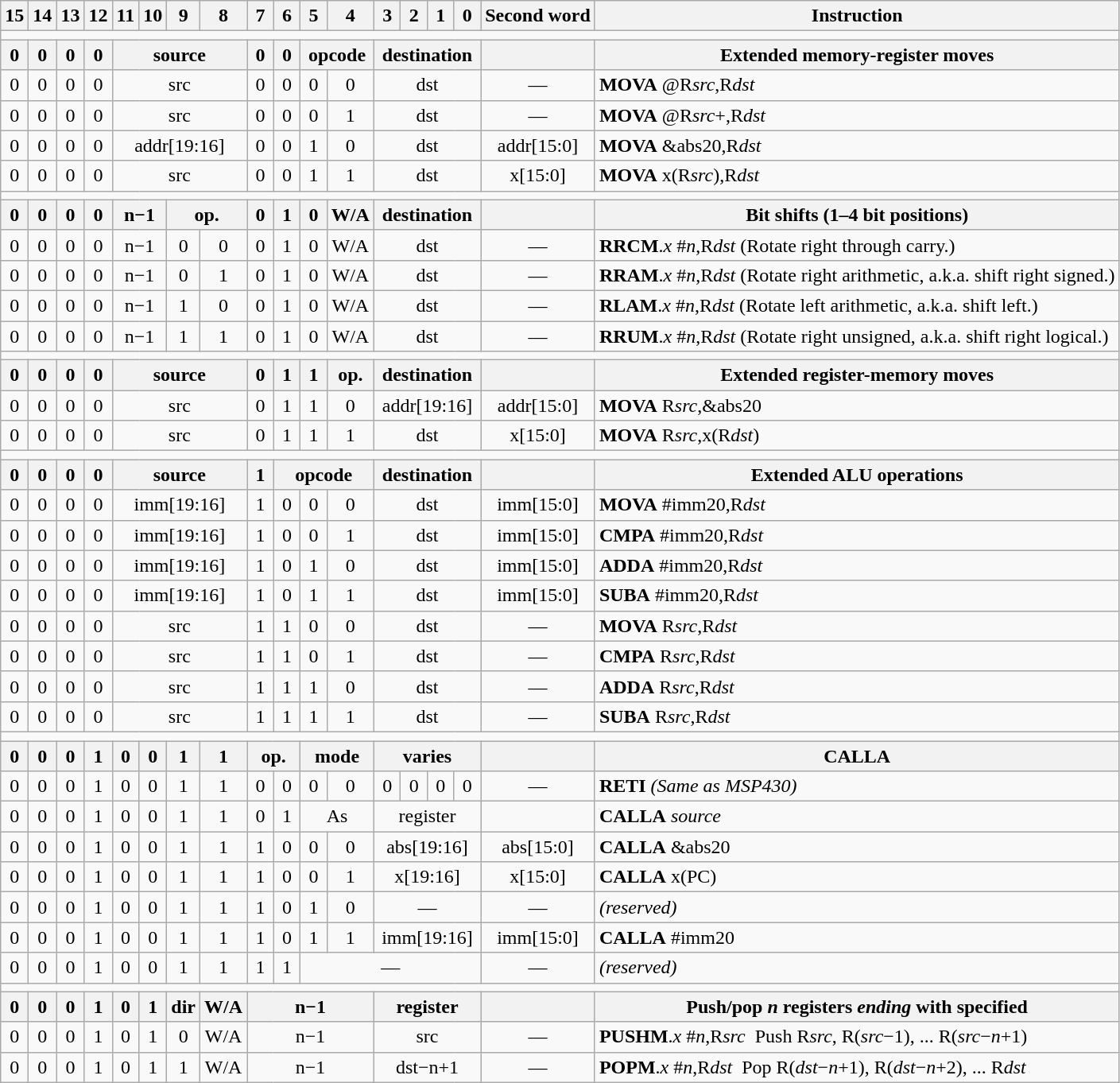<table class="wikitable" style="text-align:center">
<tr>
<th width=15pt>15</th>
<th width=15pt>14</th>
<th width=15pt>13</th>
<th width=15pt>12</th>
<th width=15pt>11</th>
<th width=15pt>10</th>
<th width=15pt>9</th>
<th width=15pt>8</th>
<th width=15pt>7</th>
<th width=15pt>6</th>
<th width=15pt>5</th>
<th width=15pt>4</th>
<th width=15pt>3</th>
<th width=15pt>2</th>
<th width=15pt>1</th>
<th width=15pt>0</th>
<th>Second word</th>
<th>Instruction</th>
</tr>
<tr>
<td colspan=18></td>
</tr>
<tr>
<th>0</th>
<th>0</th>
<th>0</th>
<th>0</th>
<th colspan=4>source</th>
<th>0</th>
<th>0</th>
<th colspan=2>opcode</th>
<th colspan=4>destination</th>
<th></th>
<th>Extended memory-register moves</th>
</tr>
<tr>
<td>0</td>
<td>0</td>
<td>0</td>
<td>0</td>
<td colspan=4>src</td>
<td>0</td>
<td>0</td>
<td>0</td>
<td>0</td>
<td colspan=4>dst</td>
<td>—</td>
<td align=left><strong>MOVA</strong> @R<em>src</em>,R<em>dst</em></td>
</tr>
<tr>
<td>0</td>
<td>0</td>
<td>0</td>
<td>0</td>
<td colspan=4>src</td>
<td>0</td>
<td>0</td>
<td>0</td>
<td>1</td>
<td colspan=4>dst</td>
<td>—</td>
<td align=left><strong>MOVA</strong> @R<em>src</em>+,R<em>dst</em></td>
</tr>
<tr>
<td>0</td>
<td>0</td>
<td>0</td>
<td>0</td>
<td colspan=4>addr[19:16]</td>
<td>0</td>
<td>0</td>
<td>1</td>
<td>0</td>
<td colspan=4>dst</td>
<td>addr[15:0]</td>
<td align=left><strong>MOVA</strong> &abs20,R<em>dst</em></td>
</tr>
<tr>
<td>0</td>
<td>0</td>
<td>0</td>
<td>0</td>
<td colspan=4>src</td>
<td>0</td>
<td>0</td>
<td>1</td>
<td>1</td>
<td colspan=4>dst</td>
<td>x[15:0]</td>
<td align=left><strong>MOVA</strong> x(R<em>src</em>),R<em>dst</em></td>
</tr>
<tr>
<td colspan=18></td>
</tr>
<tr>
<th>0</th>
<th>0</th>
<th>0</th>
<th>0</th>
<th colspan=2>n−1</th>
<th colspan=2>op.</th>
<th>0</th>
<th>1</th>
<th>0</th>
<th>W/A</th>
<th colspan=4>destination</th>
<th></th>
<th>Bit shifts (1–4 bit positions)</th>
</tr>
<tr>
<td>0</td>
<td>0</td>
<td>0</td>
<td>0</td>
<td colspan=2>n−1</td>
<td>0</td>
<td>0</td>
<td>0</td>
<td>1</td>
<td>0</td>
<td>W/A</td>
<td colspan=4>dst</td>
<td>—</td>
<td align=left><strong>RRCM</strong>.<em>x</em> #<em>n</em>,R<em>dst</em> (Rotate right through carry.)</td>
</tr>
<tr>
<td>0</td>
<td>0</td>
<td>0</td>
<td>0</td>
<td colspan=2>n−1</td>
<td>0</td>
<td>1</td>
<td>0</td>
<td>1</td>
<td>0</td>
<td>W/A</td>
<td colspan=4>dst</td>
<td>—</td>
<td align=left><strong>RRAM</strong>.<em>x</em> #<em>n</em>,R<em>dst</em> (Rotate right arithmetic, a.k.a. shift right signed.)</td>
</tr>
<tr>
<td>0</td>
<td>0</td>
<td>0</td>
<td>0</td>
<td colspan=2>n−1</td>
<td>1</td>
<td>0</td>
<td>0</td>
<td>1</td>
<td>0</td>
<td>W/A</td>
<td colspan=4>dst</td>
<td>—</td>
<td align=left><strong>RLAM</strong>.<em>x</em> #<em>n</em>,R<em>dst</em> (Rotate left arithmetic, a.k.a. shift left.)</td>
</tr>
<tr>
<td>0</td>
<td>0</td>
<td>0</td>
<td>0</td>
<td colspan=2>n−1</td>
<td>1</td>
<td>1</td>
<td>0</td>
<td>1</td>
<td>0</td>
<td>W/A</td>
<td colspan=4>dst</td>
<td>—</td>
<td align=left><strong>RRUM</strong>.<em>x</em> #<em>n</em>,R<em>dst</em> (Rotate right unsigned, a.k.a. shift right logical.)</td>
</tr>
<tr>
<td colspan=18></td>
</tr>
<tr>
<th>0</th>
<th>0</th>
<th>0</th>
<th>0</th>
<th colspan=4>source</th>
<th>0</th>
<th>1</th>
<th>1</th>
<th>op.</th>
<th colspan=4>destination</th>
<th></th>
<th>Extended register-memory moves</th>
</tr>
<tr>
<td>0</td>
<td>0</td>
<td>0</td>
<td>0</td>
<td colspan=4>src</td>
<td>0</td>
<td>1</td>
<td>1</td>
<td>0</td>
<td colspan=4>addr[19:16]</td>
<td>addr[15:0]</td>
<td align=left><strong>MOVA</strong> R<em>src</em>,&abs20</td>
</tr>
<tr>
<td>0</td>
<td>0</td>
<td>0</td>
<td>0</td>
<td colspan=4>src</td>
<td>0</td>
<td>1</td>
<td>1</td>
<td>1</td>
<td colspan=4>dst</td>
<td>x[15:0]</td>
<td align=left><strong>MOVA</strong> R<em>src</em>,x(R<em>dst</em>)</td>
</tr>
<tr>
<td colspan=18></td>
</tr>
<tr>
<th>0</th>
<th>0</th>
<th>0</th>
<th>0</th>
<th colspan=4>source</th>
<th>1</th>
<th colspan=3>opcode</th>
<th colspan=4>destination</th>
<th></th>
<th>Extended ALU operations</th>
</tr>
<tr>
<td>0</td>
<td>0</td>
<td>0</td>
<td>0</td>
<td colspan=4>imm[19:16]</td>
<td>1</td>
<td>0</td>
<td>0</td>
<td>0</td>
<td colspan=4>dst</td>
<td>imm[15:0]</td>
<td align=left><strong>MOVA</strong> #imm20,R<em>dst</em></td>
</tr>
<tr>
<td>0</td>
<td>0</td>
<td>0</td>
<td>0</td>
<td colspan=4>imm[19:16]</td>
<td>1</td>
<td>0</td>
<td>0</td>
<td>1</td>
<td colspan=4>dst</td>
<td>imm[15:0]</td>
<td align=left><strong>CMPA</strong> #imm20,R<em>dst</em></td>
</tr>
<tr>
<td>0</td>
<td>0</td>
<td>0</td>
<td>0</td>
<td colspan=4>imm[19:16]</td>
<td>1</td>
<td>0</td>
<td>1</td>
<td>0</td>
<td colspan=4>dst</td>
<td>imm[15:0]</td>
<td align=left><strong>ADDA</strong> #imm20,R<em>dst</em></td>
</tr>
<tr>
<td>0</td>
<td>0</td>
<td>0</td>
<td>0</td>
<td colspan=4>imm[19:16]</td>
<td>1</td>
<td>0</td>
<td>1</td>
<td>1</td>
<td colspan=4>dst</td>
<td>imm[15:0]</td>
<td align=left><strong>SUBA</strong> #imm20,R<em>dst</em></td>
</tr>
<tr>
<td>0</td>
<td>0</td>
<td>0</td>
<td>0</td>
<td colspan=4>src</td>
<td>1</td>
<td>1</td>
<td>0</td>
<td>0</td>
<td colspan=4>dst</td>
<td>—</td>
<td align=left><strong>MOVA</strong> R<em>src</em>,R<em>dst</em></td>
</tr>
<tr>
<td>0</td>
<td>0</td>
<td>0</td>
<td>0</td>
<td colspan=4>src</td>
<td>1</td>
<td>1</td>
<td>0</td>
<td>1</td>
<td colspan=4>dst</td>
<td>—</td>
<td align=left><strong>CMPA</strong> R<em>src</em>,R<em>dst</em></td>
</tr>
<tr>
<td>0</td>
<td>0</td>
<td>0</td>
<td>0</td>
<td colspan=4>src</td>
<td>1</td>
<td>1</td>
<td>1</td>
<td>0</td>
<td colspan=4>dst</td>
<td>—</td>
<td align=left><strong>ADDA</strong> R<em>src</em>,R<em>dst</em></td>
</tr>
<tr>
<td>0</td>
<td>0</td>
<td>0</td>
<td>0</td>
<td colspan=4>src</td>
<td>1</td>
<td>1</td>
<td>1</td>
<td>1</td>
<td colspan=4>dst</td>
<td>—</td>
<td align=left><strong>SUBA</strong> R<em>src</em>,R<em>dst</em></td>
</tr>
<tr>
<td colspan=18></td>
</tr>
<tr>
<th>0</th>
<th>0</th>
<th>0</th>
<th>1</th>
<th>0</th>
<th>0</th>
<th>1</th>
<th>1</th>
<th colspan=2>op.</th>
<th colspan=2>mode</th>
<th colspan=4>varies</th>
<th></th>
<th>CALLA</th>
</tr>
<tr>
<td>0</td>
<td>0</td>
<td>0</td>
<td>1</td>
<td>0</td>
<td>0</td>
<td>1</td>
<td>1</td>
<td>0</td>
<td>0</td>
<td>0</td>
<td>0</td>
<td>0</td>
<td>0</td>
<td>0</td>
<td>0</td>
<td>—</td>
<td align=left><strong>RETI</strong> <em>(Same as MSP430)</em></td>
</tr>
<tr>
<td>0</td>
<td>0</td>
<td>0</td>
<td>1</td>
<td>0</td>
<td>0</td>
<td>1</td>
<td>1</td>
<td>0</td>
<td>1</td>
<td colspan=2>As</td>
<td colspan=4>register</td>
<td></td>
<td align=left><strong>CALLA</strong> <em>source</em></td>
</tr>
<tr>
<td>0</td>
<td>0</td>
<td>0</td>
<td>1</td>
<td>0</td>
<td>0</td>
<td>1</td>
<td>1</td>
<td>1</td>
<td>0</td>
<td>0</td>
<td>0</td>
<td colspan=4>abs[19:16]</td>
<td>abs[15:0]</td>
<td align=left><strong>CALLA</strong> &abs20</td>
</tr>
<tr>
<td>0</td>
<td>0</td>
<td>0</td>
<td>1</td>
<td>0</td>
<td>0</td>
<td>1</td>
<td>1</td>
<td>1</td>
<td>0</td>
<td>0</td>
<td>1</td>
<td colspan=4>x[19:16]</td>
<td>x[15:0]</td>
<td align=left><strong>CALLA</strong> x(PC)</td>
</tr>
<tr>
<td>0</td>
<td>0</td>
<td>0</td>
<td>1</td>
<td>0</td>
<td>0</td>
<td>1</td>
<td>1</td>
<td>1</td>
<td>0</td>
<td>1</td>
<td>0</td>
<td colspan=4>—</td>
<td>—</td>
<td align=left><em>(reserved)</em></td>
</tr>
<tr>
<td>0</td>
<td>0</td>
<td>0</td>
<td>1</td>
<td>0</td>
<td>0</td>
<td>1</td>
<td>1</td>
<td>1</td>
<td>0</td>
<td>1</td>
<td>1</td>
<td colspan=4>imm[19:16]</td>
<td>imm[15:0]</td>
<td align=left><strong>CALLA</strong> #imm20</td>
</tr>
<tr>
<td>0</td>
<td>0</td>
<td>0</td>
<td>1</td>
<td>0</td>
<td>0</td>
<td>1</td>
<td>1</td>
<td>1</td>
<td>1</td>
<td colspan=6>—</td>
<td>—</td>
<td align=left><em>(reserved)</em></td>
</tr>
<tr>
<td colspan=18></td>
</tr>
<tr>
<th>0</th>
<th>0</th>
<th>0</th>
<th>1</th>
<th>0</th>
<th>1</th>
<th>dir</th>
<th>W/A</th>
<th colspan=4>n−1</th>
<th colspan=4>register</th>
<th></th>
<th>Push/pop <em>n</em> registers <em>ending</em> with specified</th>
</tr>
<tr>
<td>0</td>
<td>0</td>
<td>0</td>
<td>1</td>
<td>0</td>
<td>1</td>
<td>0</td>
<td>W/A</td>
<td colspan=4>n−1</td>
<td colspan=4>src</td>
<td>—</td>
<td align=left><strong>PUSHM</strong>.<em>x</em> #<em>n</em>,R<em>src</em>  Push R<em>src</em>, R(<em>src</em>−1), ... R(<em>src</em>−<em>n</em>+1)</td>
</tr>
<tr>
<td>0</td>
<td>0</td>
<td>0</td>
<td>1</td>
<td>0</td>
<td>1</td>
<td>1</td>
<td>W/A</td>
<td colspan=4>n−1</td>
<td colspan=4>dst−n+1</td>
<td>—</td>
<td align=left><strong>POPM</strong>.<em>x</em> #<em>n</em>,R<em>dst</em>  Pop R(<em>dst</em>−<em>n</em>+1), R(<em>dst</em>−<em>n</em>+2), ... R<em>dst</em></td>
</tr>
</table>
